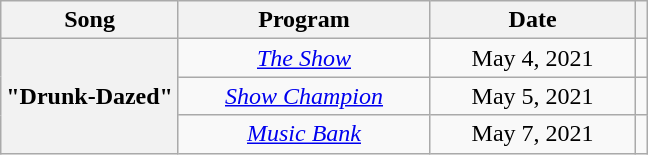<table class="wikitable sortable plainrowheaders" style="text-align:center">
<tr>
<th>Song</th>
<th width="160">Program</th>
<th width="130">Date</th>
<th class="unsortable"></th>
</tr>
<tr>
<th scope="row" rowspan="3">"Drunk-Dazed"</th>
<td><em><a href='#'>The Show</a></em></td>
<td>May 4, 2021</td>
<td></td>
</tr>
<tr>
<td><em><a href='#'>Show Champion</a></em></td>
<td>May 5, 2021</td>
<td></td>
</tr>
<tr>
<td><em><a href='#'>Music Bank</a></em></td>
<td>May 7, 2021</td>
<td></td>
</tr>
</table>
